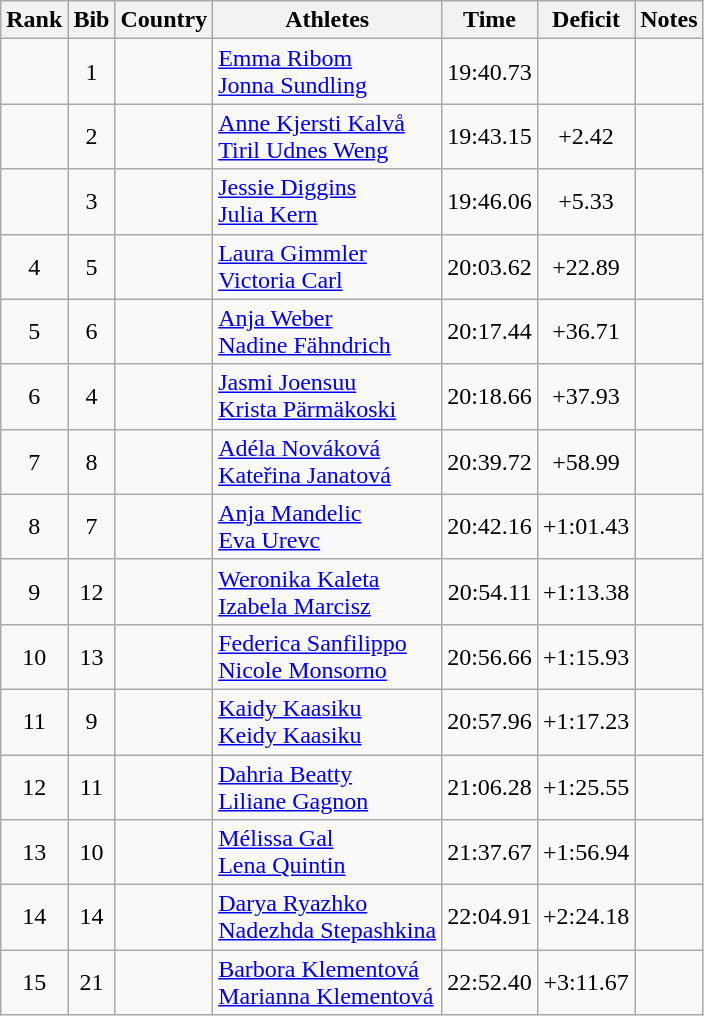<table class="wikitable sortable" style="text-align:center">
<tr>
<th>Rank</th>
<th>Bib</th>
<th>Country</th>
<th>Athletes</th>
<th>Time</th>
<th>Deficit</th>
<th>Notes</th>
</tr>
<tr>
<td></td>
<td>1</td>
<td align=left></td>
<td align=left><a href='#'>Emma Ribom</a><br><a href='#'>Jonna Sundling</a></td>
<td>19:40.73</td>
<td></td>
<td></td>
</tr>
<tr>
<td></td>
<td>2</td>
<td align=left></td>
<td align=left><a href='#'>Anne Kjersti Kalvå</a><br><a href='#'>Tiril Udnes Weng</a></td>
<td>19:43.15</td>
<td>+2.42</td>
<td></td>
</tr>
<tr>
<td></td>
<td>3</td>
<td align=left></td>
<td align=left><a href='#'>Jessie Diggins</a><br><a href='#'>Julia Kern</a></td>
<td>19:46.06</td>
<td>+5.33</td>
<td></td>
</tr>
<tr>
<td>4</td>
<td>5</td>
<td align=left></td>
<td align=left><a href='#'>Laura Gimmler</a><br><a href='#'>Victoria Carl</a></td>
<td>20:03.62</td>
<td>+22.89</td>
<td></td>
</tr>
<tr>
<td>5</td>
<td>6</td>
<td align=left></td>
<td align=left><a href='#'>Anja Weber</a><br><a href='#'>Nadine Fähndrich</a></td>
<td>20:17.44</td>
<td>+36.71</td>
<td></td>
</tr>
<tr>
<td>6</td>
<td>4</td>
<td align=left></td>
<td align=left><a href='#'>Jasmi Joensuu</a><br><a href='#'>Krista Pärmäkoski</a></td>
<td>20:18.66</td>
<td>+37.93</td>
<td></td>
</tr>
<tr>
<td>7</td>
<td>8</td>
<td align=left></td>
<td align=left><a href='#'>Adéla Nováková</a><br><a href='#'>Kateřina Janatová</a></td>
<td>20:39.72</td>
<td>+58.99</td>
<td></td>
</tr>
<tr>
<td>8</td>
<td>7</td>
<td align=left></td>
<td align=left><a href='#'>Anja Mandelic</a><br><a href='#'>Eva Urevc</a></td>
<td>20:42.16</td>
<td>+1:01.43</td>
<td></td>
</tr>
<tr>
<td>9</td>
<td>12</td>
<td align=left></td>
<td align=left><a href='#'>Weronika Kaleta</a><br><a href='#'>Izabela Marcisz</a></td>
<td>20:54.11</td>
<td>+1:13.38</td>
<td></td>
</tr>
<tr>
<td>10</td>
<td>13</td>
<td align=left></td>
<td align=left><a href='#'>Federica Sanfilippo</a><br><a href='#'>Nicole Monsorno</a></td>
<td>20:56.66</td>
<td>+1:15.93</td>
<td></td>
</tr>
<tr>
<td>11</td>
<td>9</td>
<td align=left></td>
<td align=left><a href='#'>Kaidy Kaasiku</a><br><a href='#'>Keidy Kaasiku</a></td>
<td>20:57.96</td>
<td>+1:17.23</td>
<td></td>
</tr>
<tr>
<td>12</td>
<td>11</td>
<td align=left></td>
<td align=left><a href='#'>Dahria Beatty</a><br><a href='#'>Liliane Gagnon</a></td>
<td>21:06.28</td>
<td>+1:25.55</td>
<td></td>
</tr>
<tr>
<td>13</td>
<td>10</td>
<td align=left></td>
<td align=left><a href='#'>Mélissa Gal</a><br><a href='#'>Lena Quintin</a></td>
<td>21:37.67</td>
<td>+1:56.94</td>
<td></td>
</tr>
<tr>
<td>14</td>
<td>14</td>
<td align=left></td>
<td align=left><a href='#'>Darya Ryazhko</a><br><a href='#'>Nadezhda Stepashkina</a></td>
<td>22:04.91</td>
<td>+2:24.18</td>
<td></td>
</tr>
<tr>
<td>15</td>
<td>21</td>
<td align=left></td>
<td align=left><a href='#'>Barbora Klementová</a><br><a href='#'>Marianna Klementová</a></td>
<td>22:52.40</td>
<td>+3:11.67</td>
<td></td>
</tr>
</table>
